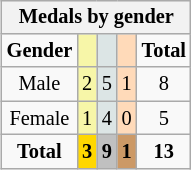<table class="wikitable" style="font-size:85%; float:right">
<tr style="background:#efefef;">
<th colspan=5>Medals by gender</th>
</tr>
<tr align=center>
<td><strong>Gender</strong></td>
<td style="background:#f7f6a8;"></td>
<td style="background:#dce5e5;"></td>
<td style="background:#ffdab9;"></td>
<td><strong>Total</strong></td>
</tr>
<tr align=center>
<td>Male</td>
<td style="background:#F7F6A8;">2</td>
<td style="background:#DCE5E5;">5</td>
<td style="background:#FFDAB9;">1</td>
<td>8</td>
</tr>
<tr align=center>
<td>Female</td>
<td style="background:#F7F6A8;">1</td>
<td style="background:#DCE5E5;">4</td>
<td style="background:#FFDAB9;">0</td>
<td>5</td>
</tr>
<tr align=center>
<td><strong>Total</strong></td>
<td style="background:gold;"><strong>3</strong></td>
<td style="background:silver;"><strong>9</strong></td>
<td style="background:#c96;"><strong>1</strong></td>
<td><strong>13</strong></td>
</tr>
</table>
